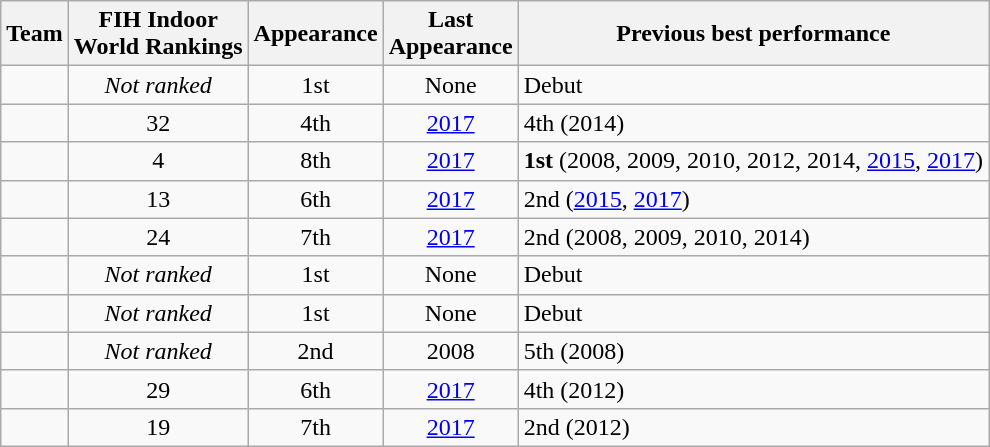<table class="wikitable sortable">
<tr>
<th>Team</th>
<th>FIH Indoor<br>World Rankings</th>
<th>Appearance</th>
<th>Last<br>Appearance</th>
<th>Previous best performance</th>
</tr>
<tr>
<td></td>
<td align=center><em>Not ranked</em></td>
<td align=center>1st</td>
<td align=center>None</td>
<td>Debut</td>
</tr>
<tr>
<td></td>
<td align=center>32</td>
<td align=center>4th</td>
<td align=center><a href='#'>2017</a></td>
<td>4th (2014)</td>
</tr>
<tr>
<td></td>
<td align=center>4</td>
<td align=center>8th</td>
<td align=center><a href='#'>2017</a></td>
<td><strong>1st</strong> (2008, 2009, 2010, 2012, 2014, <a href='#'>2015</a>, <a href='#'>2017</a>)</td>
</tr>
<tr>
<td></td>
<td align=center>13</td>
<td align=center>6th</td>
<td align=center><a href='#'>2017</a></td>
<td>2nd (<a href='#'>2015</a>, <a href='#'>2017</a>)</td>
</tr>
<tr>
<td></td>
<td align=center>24</td>
<td align=center>7th</td>
<td align=center><a href='#'>2017</a></td>
<td>2nd (2008, 2009, 2010, 2014)</td>
</tr>
<tr>
<td></td>
<td align=center><em>Not ranked</em></td>
<td align=center>1st</td>
<td align=center>None</td>
<td>Debut</td>
</tr>
<tr>
<td></td>
<td align=center><em>Not ranked</em></td>
<td align=center>1st</td>
<td align=center>None</td>
<td>Debut</td>
</tr>
<tr>
<td></td>
<td align=center><em>Not ranked</em></td>
<td align=center>2nd</td>
<td align=center>2008</td>
<td>5th (2008)</td>
</tr>
<tr>
<td></td>
<td align=center>29</td>
<td align=center>6th</td>
<td align=center><a href='#'>2017</a></td>
<td>4th (2012)</td>
</tr>
<tr>
<td></td>
<td align=center>19</td>
<td align=center>7th</td>
<td align=center><a href='#'>2017</a></td>
<td>2nd (2012)</td>
</tr>
</table>
